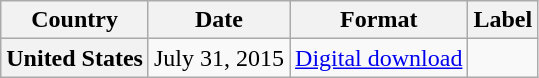<table class="wikitable plainrowheaders">
<tr>
<th>Country</th>
<th>Date</th>
<th>Format</th>
<th>Label</th>
</tr>
<tr>
<th scope="row">United States</th>
<td>July 31, 2015</td>
<td><a href='#'>Digital download</a></td>
<td></td>
</tr>
</table>
